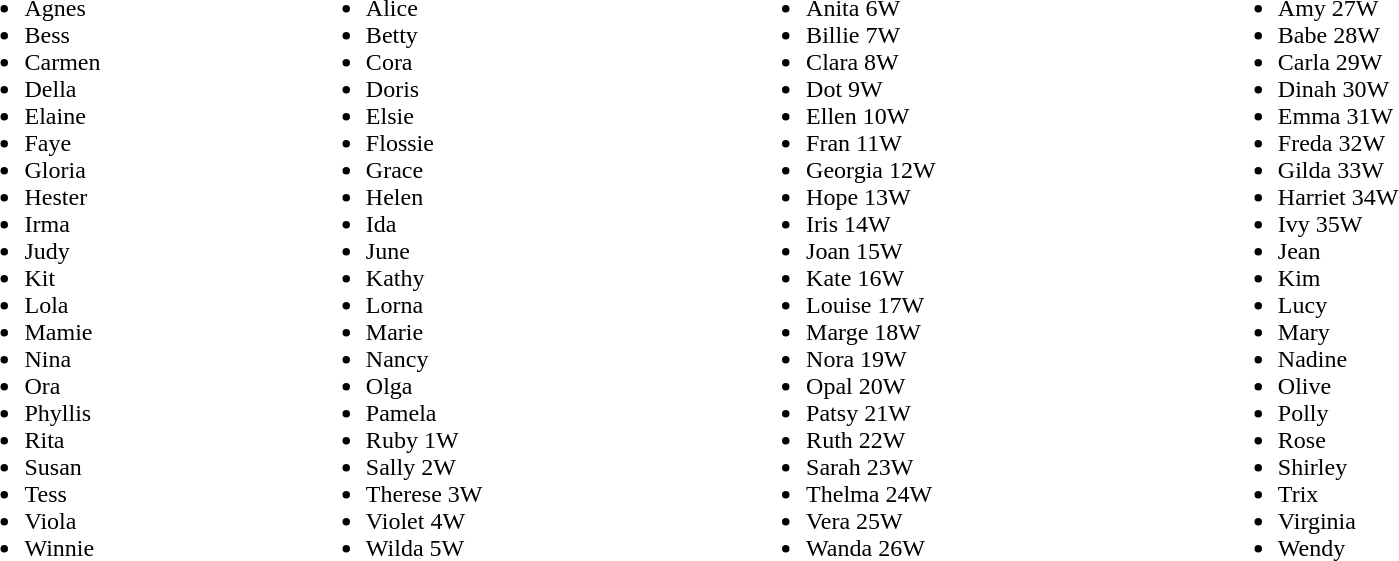<table width="90%">
<tr>
<td><br><ul><li><div>Agnes</div></li><li><div>Bess</div></li><li><div>Carmen</div></li><li><div>Della</div></li><li><div>Elaine</div></li><li><div>Faye</div></li><li><div>Gloria</div></li><li><div>Hester</div></li><li><div>Irma</div></li><li><div>Judy</div></li><li><div>Kit</div></li><li><div>Lola</div></li><li><div>Mamie</div></li><li><div>Nina</div></li><li><div>Ora</div></li><li><div>Phyllis</div></li><li><div>Rita</div></li><li><div>Susan</div></li><li><div>Tess</div></li><li><div>Viola</div></li><li><div>Winnie</div></li></ul></td>
<td><br><ul><li><div>Alice</div></li><li><div>Betty</div></li><li><div>Cora</div></li><li><div>Doris</div></li><li><div>Elsie</div></li><li><div>Flossie</div></li><li><div>Grace</div></li><li><div>Helen</div></li><li><div>Ida</div></li><li><div>June</div></li><li><div>Kathy</div></li><li><div>Lorna</div></li><li><div>Marie</div></li><li><div>Nancy</div></li><li><div>Olga</div></li><li><div>Pamela</div></li><li>Ruby 1W</li><li>Sally 2W</li><li>Therese 3W</li><li>Violet 4W</li><li>Wilda 5W</li></ul></td>
<td><br><ul><li>Anita 6W</li><li>Billie 7W</li><li>Clara 8W</li><li>Dot 9W</li><li>Ellen 10W</li><li>Fran 11W</li><li>Georgia 12W</li><li>Hope 13W</li><li>Iris 14W</li><li>Joan 15W</li><li>Kate 16W</li><li>Louise 17W</li><li>Marge 18W</li><li>Nora 19W</li><li>Opal 20W</li><li>Patsy 21W</li><li>Ruth 22W</li><li>Sarah 23W</li><li>Thelma 24W</li><li>Vera 25W</li><li>Wanda 26W</li></ul></td>
<td><br><ul><li>Amy 27W</li><li>Babe 28W</li><li>Carla 29W</li><li>Dinah 30W</li><li>Emma 31W</li><li>Freda 32W</li><li>Gilda 33W</li><li>Harriet 34W</li><li>Ivy 35W</li><li><div>Jean</div></li><li><div>Kim</div></li><li><div>Lucy</div></li><li><div>Mary</div></li><li><div>Nadine</div></li><li><div>Olive</div></li><li><div>Polly</div></li><li><div>Rose</div></li><li><div>Shirley</div></li><li><div>Trix</div></li><li><div>Virginia</div></li><li><div>Wendy</div></li></ul></td>
</tr>
</table>
